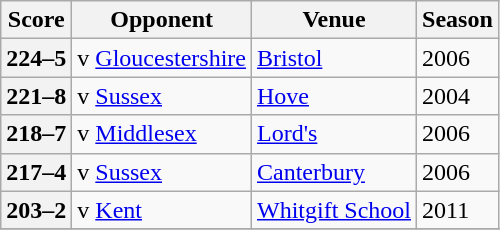<table class="wikitable">
<tr>
<th>Score</th>
<th>Opponent</th>
<th>Venue</th>
<th>Season</th>
</tr>
<tr>
<th>224–5</th>
<td>v <a href='#'>Gloucestershire</a></td>
<td><a href='#'>Bristol</a></td>
<td>2006</td>
</tr>
<tr>
<th>221–8</th>
<td>v <a href='#'>Sussex</a></td>
<td><a href='#'>Hove</a></td>
<td>2004</td>
</tr>
<tr>
<th>218–7</th>
<td>v <a href='#'>Middlesex</a></td>
<td><a href='#'>Lord's</a></td>
<td>2006</td>
</tr>
<tr>
<th>217–4</th>
<td>v <a href='#'>Sussex</a></td>
<td><a href='#'>Canterbury</a></td>
<td>2006</td>
</tr>
<tr>
<th>203–2</th>
<td>v <a href='#'>Kent</a></td>
<td><a href='#'>Whitgift School</a></td>
<td>2011</td>
</tr>
<tr>
</tr>
</table>
